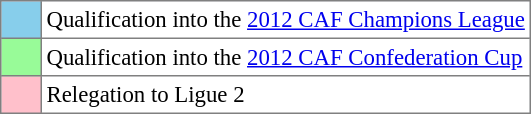<table bgcolor="#f7f8ff" cellpadding="3" cellspacing="0" border="1" style="font-size: 95%; border: gray solid 1px; border-collapse: collapse;text-align:center;">
<tr>
<td style="background: #87ceeb;" width="20"></td>
<td bgcolor="#ffffff" align="left">Qualification into the <a href='#'>2012 CAF Champions League</a></td>
</tr>
<tr>
<td style="background: #98fb98;" width="20"></td>
<td bgcolor="#ffffff" align="left">Qualification into the <a href='#'>2012 CAF Confederation Cup</a></td>
</tr>
<tr>
<td style="background: #ffc0cb;" width="20"></td>
<td bgcolor="#ffffff" align="left">Relegation to Ligue 2</td>
</tr>
</table>
